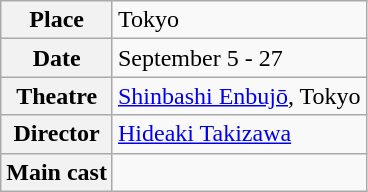<table class="wikitable">
<tr>
<th>Place</th>
<td>Tokyo</td>
</tr>
<tr>
<th>Date</th>
<td>September 5 - 27</td>
</tr>
<tr>
<th>Theatre</th>
<td><a href='#'>Shinbashi Enbujō</a>, Tokyo</td>
</tr>
<tr>
<th>Director</th>
<td><a href='#'>Hideaki Takizawa</a></td>
</tr>
<tr>
<th>Main cast</th>
<td></td>
</tr>
</table>
